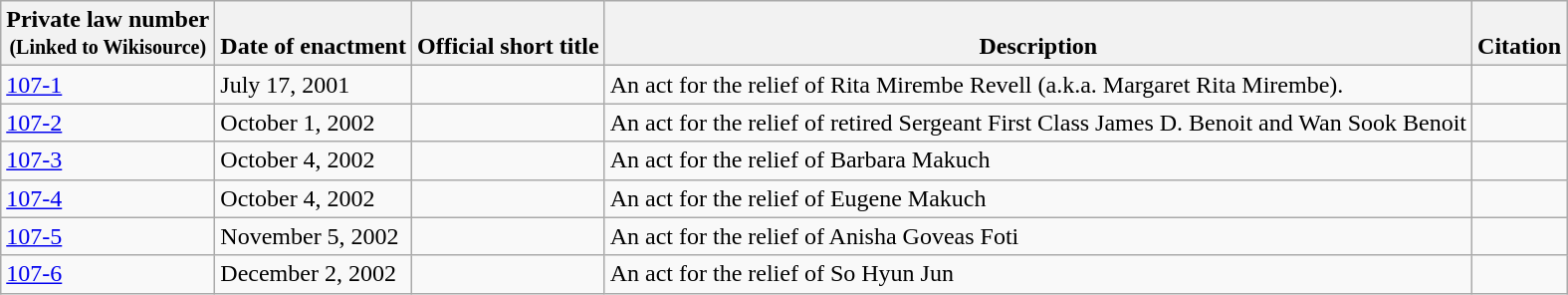<table class=wikitable>
<tr valign=bottom>
<th>Private law number<br><small>(Linked to Wikisource)</small></th>
<th>Date of enactment</th>
<th>Official short title</th>
<th>Description</th>
<th>Citation</th>
</tr>
<tr>
<td><a href='#'>107-1</a></td>
<td>July 17, 2001</td>
<td></td>
<td>An act for the relief of Rita Mirembe Revell (a.k.a. Margaret Rita Mirembe).</td>
<td></td>
</tr>
<tr>
<td><a href='#'>107-2</a></td>
<td>October 1, 2002</td>
<td></td>
<td>An act for the relief of retired Sergeant First Class James D. Benoit and Wan Sook Benoit</td>
<td></td>
</tr>
<tr>
<td><a href='#'>107-3</a></td>
<td>October 4, 2002</td>
<td></td>
<td>An act for the relief of Barbara Makuch</td>
<td></td>
</tr>
<tr>
<td><a href='#'>107-4</a></td>
<td>October 4, 2002</td>
<td></td>
<td>An act for the relief of Eugene Makuch</td>
<td></td>
</tr>
<tr>
<td><a href='#'>107-5</a></td>
<td>November 5, 2002</td>
<td></td>
<td>An act for the relief of Anisha Goveas Foti</td>
<td></td>
</tr>
<tr>
<td><a href='#'>107-6</a></td>
<td>December 2, 2002</td>
<td></td>
<td>An act for the relief of So Hyun Jun</td>
<td></td>
</tr>
</table>
